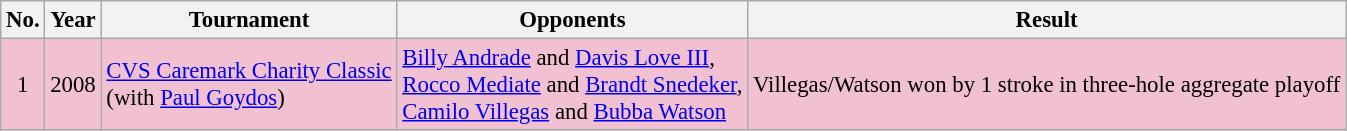<table class="wikitable" style="font-size:95%;">
<tr>
<th>No.</th>
<th>Year</th>
<th>Tournament</th>
<th>Opponents</th>
<th>Result</th>
</tr>
<tr style="background:#F2C1D1;">
<td align=center>1</td>
<td>2008</td>
<td><a href='#'>CVS Caremark Charity Classic</a><br>(with  <a href='#'>Paul Goydos</a>)</td>
<td> <a href='#'>Billy Andrade</a> and  <a href='#'>Davis Love III</a>,<br> <a href='#'>Rocco Mediate</a> and  <a href='#'>Brandt Snedeker</a>,<br> <a href='#'>Camilo Villegas</a> and  <a href='#'>Bubba Watson</a></td>
<td>Villegas/Watson won by 1 stroke in three-hole aggregate playoff</td>
</tr>
</table>
